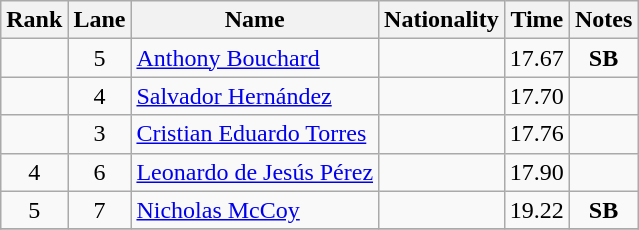<table class="wikitable sortable" style="text-align:center">
<tr>
<th>Rank</th>
<th>Lane</th>
<th>Name</th>
<th>Nationality</th>
<th>Time</th>
<th>Notes</th>
</tr>
<tr>
<td></td>
<td>5</td>
<td align=left><a href='#'>Anthony Bouchard</a></td>
<td align=left></td>
<td>17.67</td>
<td><strong>SB</strong></td>
</tr>
<tr>
<td></td>
<td>4</td>
<td align=left><a href='#'>Salvador Hernández</a></td>
<td align=left></td>
<td>17.70</td>
<td></td>
</tr>
<tr>
<td></td>
<td>3</td>
<td align=left><a href='#'>Cristian Eduardo Torres</a></td>
<td align=left></td>
<td>17.76</td>
<td></td>
</tr>
<tr>
<td>4</td>
<td>6</td>
<td align=left><a href='#'>Leonardo de Jesús Pérez</a></td>
<td align=left></td>
<td>17.90</td>
<td></td>
</tr>
<tr>
<td>5</td>
<td>7</td>
<td align=left><a href='#'>Nicholas McCoy</a></td>
<td align=left></td>
<td>19.22</td>
<td><strong>SB</strong></td>
</tr>
<tr>
</tr>
</table>
